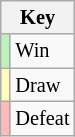<table class="wikitable" style="font-size: 85%">
<tr>
<th colspan="2">Key</th>
</tr>
<tr>
<td bgcolor=#BBF3BB></td>
<td>Win</td>
</tr>
<tr>
<td bgcolor=#FFFFBB></td>
<td>Draw</td>
</tr>
<tr>
<td bgcolor=#FFBBBB></td>
<td>Defeat</td>
</tr>
</table>
